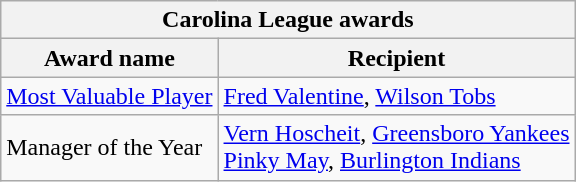<table class="wikitable">
<tr>
<th colspan="2">Carolina League awards</th>
</tr>
<tr>
<th>Award name</th>
<th>Recipient</th>
</tr>
<tr>
<td><a href='#'>Most Valuable Player</a></td>
<td><a href='#'>Fred Valentine</a>, <a href='#'>Wilson Tobs</a></td>
</tr>
<tr>
<td>Manager of the Year</td>
<td><a href='#'>Vern Hoscheit</a>, <a href='#'>Greensboro Yankees</a> <br> <a href='#'>Pinky May</a>, <a href='#'>Burlington Indians</a></td>
</tr>
</table>
